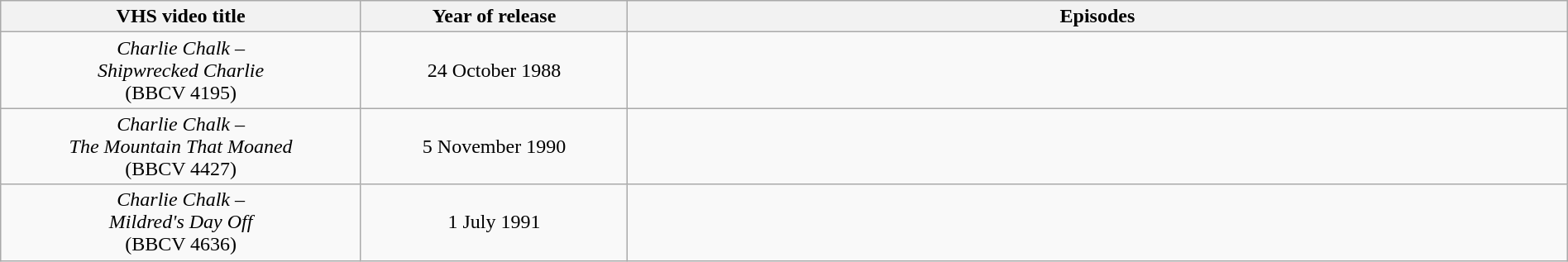<table class="wikitable" style="text-align:center; width:100%;">
<tr>
<th style="width:23%;">VHS video title</th>
<th style="width:17%">Year of release</th>
<th>Episodes</th>
</tr>
<tr>
<td align="center"><em>Charlie Chalk –<br>Shipwrecked Charlie</em><br>(BBCV 4195)</td>
<td align="center">24 October 1988</td>
<td align="center"></td>
</tr>
<tr>
<td align="center"><em>Charlie Chalk –<br>The Mountain That Moaned</em><br>(BBCV 4427)</td>
<td align="center">5 November 1990</td>
<td align="center"></td>
</tr>
<tr>
<td align="center"><em>Charlie Chalk –<br>Mildred's Day Off</em><br>(BBCV 4636)</td>
<td align="center">1 July 1991</td>
<td align="center"></td>
</tr>
</table>
